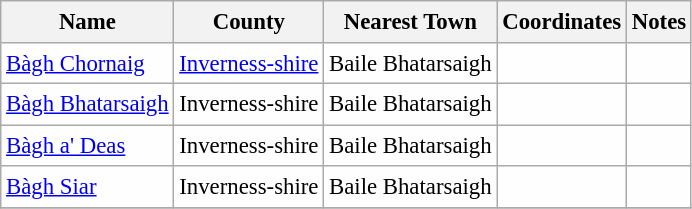<table class="wikitable sortable" style="table-layout:fixed;background-color:#FEFEFE;font-size:95%;padding:0.30em;line-height:1.35em;">
<tr>
<th scope="col">Name</th>
<th scope="col">County</th>
<th scope="col">Nearest Town</th>
<th scope="col" data-sort-type="number">Coordinates</th>
<th scope="col">Notes</th>
</tr>
<tr>
<td><a href='#'>Bàgh Chornaig</a></td>
<td><a href='#'>Inverness-shire</a></td>
<td>Baile Bhatarsaigh</td>
<td></td>
<td></td>
</tr>
<tr>
<td><a href='#'>Bàgh Bhatarsaigh</a></td>
<td>Inverness-shire</td>
<td>Baile Bhatarsaigh</td>
<td></td>
<td></td>
</tr>
<tr>
<td><a href='#'>Bàgh a' Deas</a></td>
<td>Inverness-shire</td>
<td>Baile Bhatarsaigh</td>
<td></td>
<td></td>
</tr>
<tr>
<td><a href='#'>Bàgh Siar</a></td>
<td>Inverness-shire</td>
<td>Baile Bhatarsaigh</td>
<td></td>
<td></td>
</tr>
<tr>
</tr>
</table>
